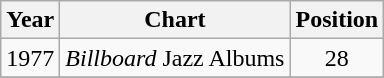<table class="wikitable">
<tr>
<th align="left">Year</th>
<th align="left">Chart</th>
<th align="center">Position</th>
</tr>
<tr>
<td align="left">1977</td>
<td align="left"><em>Billboard</em> Jazz Albums</td>
<td align="center">28</td>
</tr>
<tr>
</tr>
</table>
